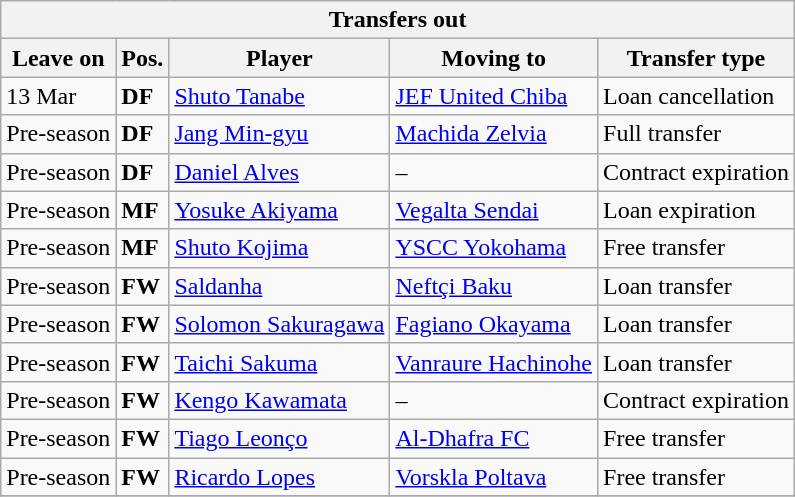<table class="wikitable sortable" style=“text-align:left;>
<tr>
<th colspan="5">Transfers out</th>
</tr>
<tr>
<th>Leave on</th>
<th>Pos.</th>
<th>Player</th>
<th>Moving to</th>
<th>Transfer type</th>
</tr>
<tr>
<td>13 Mar</td>
<td><strong>DF</strong></td>
<td> <a href='#'>Shuto Tanabe</a></td>
<td> <a href='#'>JEF United Chiba</a></td>
<td>Loan cancellation</td>
</tr>
<tr>
<td>Pre-season</td>
<td><strong>DF</strong></td>
<td> <a href='#'>Jang Min-gyu</a></td>
<td> <a href='#'>Machida Zelvia</a></td>
<td>Full transfer</td>
</tr>
<tr>
<td>Pre-season</td>
<td><strong>DF</strong></td>
<td> <a href='#'>Daniel Alves</a></td>
<td>–</td>
<td>Contract expiration</td>
</tr>
<tr>
<td>Pre-season</td>
<td><strong>MF</strong></td>
<td> <a href='#'>Yosuke Akiyama</a></td>
<td> <a href='#'>Vegalta Sendai</a></td>
<td>Loan expiration</td>
</tr>
<tr>
<td>Pre-season</td>
<td><strong>MF</strong></td>
<td> <a href='#'>Shuto Kojima</a></td>
<td> <a href='#'>YSCC Yokohama</a></td>
<td>Free transfer</td>
</tr>
<tr>
<td>Pre-season</td>
<td><strong>FW</strong></td>
<td> <a href='#'>Saldanha</a></td>
<td> <a href='#'>Neftçi Baku</a></td>
<td>Loan transfer</td>
</tr>
<tr>
<td>Pre-season</td>
<td><strong>FW</strong></td>
<td> <a href='#'>Solomon Sakuragawa</a></td>
<td> <a href='#'>Fagiano Okayama</a></td>
<td>Loan transfer</td>
</tr>
<tr>
<td>Pre-season</td>
<td><strong>FW</strong></td>
<td> <a href='#'>Taichi Sakuma</a></td>
<td> <a href='#'>Vanraure Hachinohe</a></td>
<td>Loan transfer</td>
</tr>
<tr>
<td>Pre-season</td>
<td><strong>FW</strong></td>
<td> <a href='#'>Kengo Kawamata</a></td>
<td>–</td>
<td>Contract expiration</td>
</tr>
<tr>
<td>Pre-season</td>
<td><strong>FW</strong></td>
<td> <a href='#'>Tiago Leonço</a></td>
<td> <a href='#'>Al-Dhafra FC</a></td>
<td>Free transfer</td>
</tr>
<tr>
<td>Pre-season</td>
<td><strong>FW</strong></td>
<td> <a href='#'>Ricardo Lopes</a></td>
<td> <a href='#'>Vorskla Poltava</a></td>
<td>Free transfer</td>
</tr>
<tr>
</tr>
</table>
